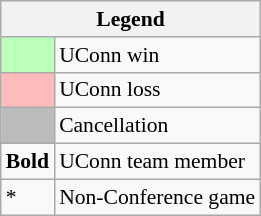<table class="wikitable" style="font-size:90%">
<tr>
<th colspan=2>Legend</th>
</tr>
<tr>
<td style="background:#bfb;"> </td>
<td>UConn win</td>
</tr>
<tr>
<td style="background:#fbb;"> </td>
<td>UConn loss</td>
</tr>
<tr>
<td style="background:#bbb;"> </td>
<td>Cancellation</td>
</tr>
<tr>
<td><strong>Bold</strong></td>
<td>UConn team member</td>
</tr>
<tr>
<td>*</td>
<td>Non-Conference game</td>
</tr>
</table>
